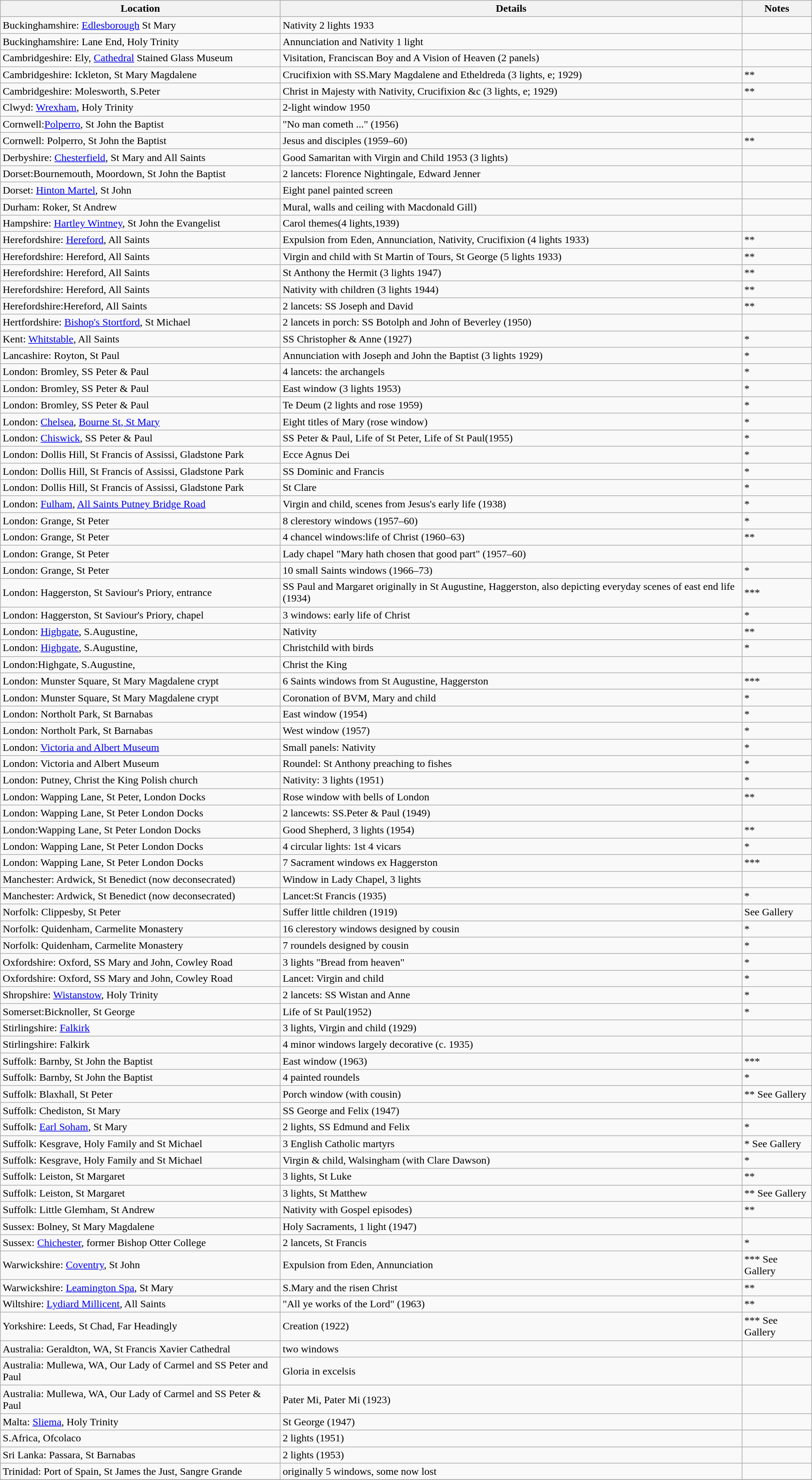<table class="wikitable">
<tr>
<th>Location</th>
<th>Details</th>
<th>Notes</th>
</tr>
<tr>
<td>Buckinghamshire: <a href='#'>Edlesborough</a> St Mary</td>
<td>Nativity 2 lights 1933</td>
<td></td>
</tr>
<tr>
<td>Buckinghamshire: Lane End, Holy Trinity</td>
<td>Annunciation and Nativity 1 light</td>
<td></td>
</tr>
<tr>
<td>Cambridgeshire: Ely, <a href='#'>Cathedral</a> Stained Glass Museum</td>
<td>Visitation, Franciscan Boy and A Vision of Heaven (2 panels)</td>
<td></td>
</tr>
<tr>
<td>Cambridgeshire: Ickleton, St Mary Magdalene</td>
<td>Crucifixion with SS.Mary Magdalene and Etheldreda (3 lights, e; 1929)</td>
<td>**</td>
</tr>
<tr>
<td>Cambridgeshire: Molesworth, S.Peter</td>
<td>Christ in Majesty with Nativity, Crucifixion &c (3 lights, e; 1929)</td>
<td>**</td>
</tr>
<tr>
<td>Clwyd: <a href='#'>Wrexham</a>, Holy Trinity</td>
<td>2-light window 1950</td>
<td></td>
</tr>
<tr>
<td>Cornwell:<a href='#'>Polperro</a>, St John the Baptist</td>
<td>"No man cometh ..." (1956)</td>
<td></td>
</tr>
<tr>
<td>Cornwell: Polperro, St John the Baptist</td>
<td>Jesus and disciples (1959–60)</td>
<td>**</td>
</tr>
<tr>
<td>Derbyshire: <a href='#'>Chesterfield</a>, St Mary and All Saints</td>
<td>Good Samaritan with Virgin and Child 1953 (3 lights)</td>
<td></td>
</tr>
<tr>
<td>Dorset:Bournemouth, Moordown, St John the Baptist</td>
<td>2 lancets: Florence Nightingale, Edward Jenner</td>
<td></td>
</tr>
<tr>
<td>Dorset: <a href='#'>Hinton Martel</a>, St John</td>
<td>Eight panel painted screen</td>
<td></td>
</tr>
<tr>
<td>Durham: Roker, St Andrew</td>
<td>Mural, walls and ceiling with Macdonald Gill)</td>
<td></td>
</tr>
<tr>
<td>Hampshire: <a href='#'>Hartley Wintney</a>, St John the Evangelist</td>
<td>Carol themes(4 lights,1939)</td>
<td></td>
</tr>
<tr>
<td>Herefordshire: <a href='#'>Hereford</a>, All Saints</td>
<td>Expulsion from Eden, Annunciation, Nativity, Crucifixion (4 lights 1933)</td>
<td>**</td>
</tr>
<tr>
<td>Herefordshire: Hereford, All Saints</td>
<td>Virgin and child with St Martin of Tours, St George (5 lights 1933)</td>
<td>**</td>
</tr>
<tr>
<td>Herefordshire: Hereford, All Saints</td>
<td>St Anthony the Hermit (3 lights 1947)</td>
<td>**</td>
</tr>
<tr>
<td>Herefordshire: Hereford, All Saints</td>
<td>Nativity with children (3 lights 1944)</td>
<td>**</td>
</tr>
<tr>
<td>Herefordshire:Hereford, All Saints</td>
<td>2 lancets: SS Joseph and David</td>
<td>**</td>
</tr>
<tr>
<td>Hertfordshire: <a href='#'>Bishop's Stortford</a>, St Michael</td>
<td>2 lancets in porch: SS Botolph and John of Beverley (1950)</td>
<td></td>
</tr>
<tr>
<td>Kent: <a href='#'>Whitstable</a>, All Saints</td>
<td>SS Christopher & Anne (1927)</td>
<td>*</td>
</tr>
<tr>
<td>Lancashire: Royton, St Paul</td>
<td>Annunciation with Joseph and John the Baptist (3 lights 1929)</td>
<td>*</td>
</tr>
<tr>
<td>London: Bromley, SS Peter & Paul</td>
<td>4 lancets: the archangels</td>
<td>*</td>
</tr>
<tr>
<td>London: Bromley, SS Peter & Paul</td>
<td>East window (3 lights 1953)</td>
<td>*</td>
</tr>
<tr>
<td>London: Bromley, SS Peter & Paul</td>
<td>Te Deum (2 lights and rose 1959)</td>
<td>*</td>
</tr>
<tr>
<td>London: <a href='#'>Chelsea</a>, <a href='#'>Bourne St, St Mary</a></td>
<td>Eight titles of Mary (rose window)</td>
<td>*</td>
</tr>
<tr>
<td>London: <a href='#'>Chiswick</a>, SS Peter & Paul</td>
<td>SS Peter & Paul, Life of St Peter, Life of St Paul(1955)</td>
<td>*</td>
</tr>
<tr>
<td>London: Dollis Hill, St Francis of Assissi, Gladstone Park</td>
<td>Ecce Agnus Dei</td>
<td>*</td>
</tr>
<tr>
<td>London: Dollis Hill, St Francis of Assissi, Gladstone Park</td>
<td>SS Dominic and Francis</td>
<td>*</td>
</tr>
<tr>
<td>London: Dollis Hill, St Francis of Assissi, Gladstone Park</td>
<td>St Clare</td>
<td>*</td>
</tr>
<tr>
<td>London: <a href='#'>Fulham</a>, <a href='#'>All Saints Putney Bridge Road</a></td>
<td>Virgin and child, scenes from Jesus's early life (1938)</td>
<td>*</td>
</tr>
<tr>
<td>London: Grange, St Peter</td>
<td>8 clerestory windows (1957–60)</td>
<td>*</td>
</tr>
<tr>
<td>London: Grange, St Peter</td>
<td>4 chancel windows:life of Christ (1960–63)</td>
<td>**</td>
</tr>
<tr>
<td>London: Grange, St Peter</td>
<td>Lady chapel "Mary hath chosen that good part" (1957–60)</td>
<td></td>
</tr>
<tr>
<td>London: Grange, St Peter</td>
<td>10 small Saints windows (1966–73)</td>
<td>*</td>
</tr>
<tr>
<td>London: Haggerston, St Saviour's Priory, entrance</td>
<td>SS Paul and Margaret originally in St Augustine, Haggerston, also depicting everyday scenes of east end life (1934)</td>
<td>***</td>
</tr>
<tr>
<td>London: Haggerston, St Saviour's Priory, chapel</td>
<td>3 windows: early life of Christ</td>
<td>*</td>
</tr>
<tr>
<td>London: <a href='#'>Highgate</a>, S.Augustine,</td>
<td>Nativity</td>
<td>**</td>
</tr>
<tr>
<td>London: <a href='#'>Highgate</a>, S.Augustine,</td>
<td>Christchild with birds</td>
<td>*</td>
</tr>
<tr>
<td>London:Highgate, S.Augustine,</td>
<td>Christ the King</td>
<td></td>
</tr>
<tr>
<td>London: Munster Square, St Mary Magdalene crypt</td>
<td>6 Saints windows from St Augustine, Haggerston</td>
<td>***</td>
</tr>
<tr>
<td>London: Munster Square, St Mary Magdalene crypt</td>
<td>Coronation of BVM, Mary and child</td>
<td>*</td>
</tr>
<tr>
<td>London: Northolt Park, St Barnabas</td>
<td>East window (1954)</td>
<td>*</td>
</tr>
<tr>
<td>London: Northolt Park, St Barnabas</td>
<td>West window (1957)</td>
<td>*</td>
</tr>
<tr>
<td>London: <a href='#'>Victoria and Albert Museum</a></td>
<td>Small panels: Nativity</td>
<td>*</td>
</tr>
<tr>
<td>London: Victoria and Albert Museum</td>
<td>Roundel: St Anthony preaching to fishes</td>
<td>*</td>
</tr>
<tr>
<td>London: Putney, Christ the King Polish church</td>
<td>Nativity: 3 lights (1951)</td>
<td>*</td>
</tr>
<tr>
<td>London: Wapping Lane, St Peter, London Docks</td>
<td>Rose window with bells of London</td>
<td>**</td>
</tr>
<tr>
<td>London: Wapping Lane, St Peter London Docks</td>
<td>2 lancewts: SS.Peter & Paul (1949)</td>
<td></td>
</tr>
<tr>
<td>London:Wapping Lane, St Peter London Docks</td>
<td>Good Shepherd, 3 lights (1954)</td>
<td>**</td>
</tr>
<tr>
<td>London: Wapping Lane, St Peter London Docks</td>
<td>4 circular lights: 1st 4 vicars</td>
<td>*</td>
</tr>
<tr>
<td>London: Wapping Lane, St Peter London Docks</td>
<td>7 Sacrament windows ex Haggerston</td>
<td>***</td>
</tr>
<tr>
<td>Manchester: Ardwick, St Benedict (now deconsecrated)</td>
<td>Window in Lady Chapel, 3 lights</td>
<td></td>
</tr>
<tr>
<td>Manchester: Ardwick, St Benedict (now deconsecrated)</td>
<td>Lancet:St Francis (1935)</td>
<td>*</td>
</tr>
<tr>
<td>Norfolk: Clippesby, St Peter</td>
<td>Suffer little children (1919)</td>
<td>See Gallery</td>
</tr>
<tr>
<td>Norfolk: Quidenham, Carmelite Monastery</td>
<td>16 clerestory windows designed by cousin</td>
<td>*</td>
</tr>
<tr>
<td>Norfolk: Quidenham, Carmelite Monastery</td>
<td>7 roundels designed by cousin</td>
<td>*</td>
</tr>
<tr>
<td>Oxfordshire: Oxford, SS Mary and John, Cowley Road</td>
<td>3 lights "Bread from heaven"</td>
<td>*</td>
</tr>
<tr>
<td>Oxfordshire: Oxford, SS Mary and John, Cowley Road</td>
<td>Lancet: Virgin and child</td>
<td>*</td>
</tr>
<tr>
<td>Shropshire: <a href='#'>Wistanstow</a>, Holy Trinity</td>
<td>2 lancets: SS Wistan and Anne</td>
<td>*</td>
</tr>
<tr>
<td>Somerset:Bicknoller, St George</td>
<td>Life of St Paul(1952)</td>
<td>*</td>
</tr>
<tr>
<td>Stirlingshire: <a href='#'>Falkirk</a></td>
<td>3 lights, Virgin and child (1929)</td>
<td></td>
</tr>
<tr>
<td>Stirlingshire: Falkirk</td>
<td>4 minor windows largely decorative (c. 1935)</td>
<td></td>
</tr>
<tr>
<td>Suffolk: Barnby, St John the Baptist</td>
<td>East window (1963)</td>
<td>***</td>
</tr>
<tr>
<td>Suffolk: Barnby, St John the Baptist</td>
<td>4 painted roundels</td>
<td>*</td>
</tr>
<tr>
<td>Suffolk: Blaxhall, St Peter</td>
<td>Porch window (with cousin)</td>
<td>** See Gallery</td>
</tr>
<tr>
<td>Suffolk: Chediston, St Mary</td>
<td>SS George and Felix (1947)</td>
<td></td>
</tr>
<tr>
<td>Suffolk: <a href='#'>Earl Soham</a>, St Mary</td>
<td>2 lights, SS Edmund and Felix</td>
<td>*</td>
</tr>
<tr>
<td>Suffolk: Kesgrave, Holy Family and St Michael</td>
<td>3 English Catholic martyrs</td>
<td>* See Gallery</td>
</tr>
<tr>
<td>Suffolk: Kesgrave, Holy Family and St Michael</td>
<td>Virgin & child, Walsingham (with Clare Dawson)</td>
<td>*</td>
</tr>
<tr>
<td>Suffolk: Leiston, St Margaret</td>
<td>3 lights, St Luke</td>
<td>**</td>
</tr>
<tr>
<td>Suffolk: Leiston, St Margaret</td>
<td>3 lights, St Matthew</td>
<td>** See Gallery</td>
</tr>
<tr>
<td>Suffolk: Little Glemham, St Andrew</td>
<td>Nativity with Gospel episodes)</td>
<td>**</td>
</tr>
<tr>
<td>Sussex: Bolney, St Mary Magdalene</td>
<td>Holy Sacraments, 1 light (1947)</td>
<td></td>
</tr>
<tr>
<td>Sussex: <a href='#'>Chichester</a>, former Bishop Otter College</td>
<td>2 lancets, St Francis</td>
<td>*</td>
</tr>
<tr>
<td>Warwickshire: <a href='#'>Coventry</a>, St John</td>
<td>Expulsion from Eden, Annunciation</td>
<td>*** See Gallery</td>
</tr>
<tr>
<td>Warwickshire: <a href='#'>Leamington Spa</a>, St Mary</td>
<td>S.Mary and the risen Christ</td>
<td>**</td>
</tr>
<tr>
<td>Wiltshire: <a href='#'>Lydiard Millicent</a>, All Saints</td>
<td>"All ye works of the Lord" (1963)</td>
<td>**</td>
</tr>
<tr>
<td>Yorkshire: Leeds, St Chad, Far Headingly</td>
<td>Creation (1922)</td>
<td>*** See Gallery</td>
</tr>
<tr>
<td>Australia: Geraldton, WA, St Francis Xavier Cathedral</td>
<td>two windows</td>
<td></td>
</tr>
<tr>
<td>Australia: Mullewa, WA, Our Lady of Carmel and SS Peter and Paul</td>
<td>Gloria in excelsis</td>
<td></td>
</tr>
<tr>
<td>Australia: Mullewa, WA, Our Lady of Carmel and SS Peter & Paul</td>
<td>Pater Mi, Pater Mi (1923)</td>
<td></td>
</tr>
<tr>
<td>Malta: <a href='#'>Sliema</a>, Holy Trinity</td>
<td>St George (1947)</td>
<td></td>
</tr>
<tr>
<td>S.Africa, Ofcolaco</td>
<td>2 lights (1951)</td>
<td></td>
</tr>
<tr>
<td>Sri Lanka: Passara, St Barnabas</td>
<td>2 lights (1953)</td>
<td></td>
</tr>
<tr>
<td>Trinidad: Port of Spain, St James the Just, Sangre Grande</td>
<td>originally 5 windows, some now lost</td>
<td></td>
</tr>
<tr>
</tr>
</table>
